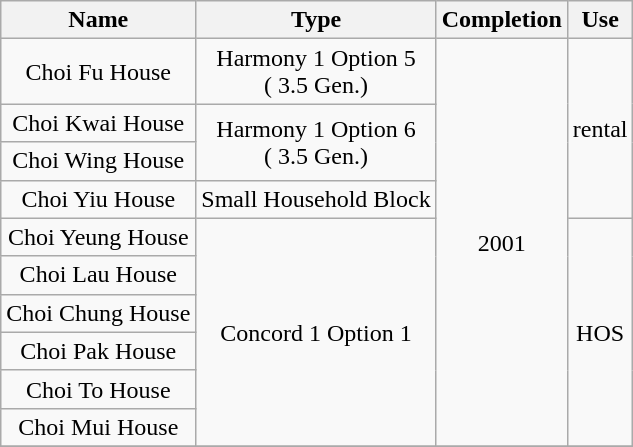<table class="wikitable" style="text-align: center">
<tr>
<th>Name</th>
<th>Type</th>
<th>Completion</th>
<th>Use</th>
</tr>
<tr>
<td>Choi Fu House</td>
<td>Harmony 1 Option 5 <br> ( 3.5 Gen.)</td>
<td rowspan="10">2001</td>
<td rowspan="4">rental</td>
</tr>
<tr>
<td>Choi Kwai House</td>
<td rowspan= "2">Harmony 1 Option 6 <br> ( 3.5 Gen.)</td>
</tr>
<tr>
<td>Choi Wing House</td>
</tr>
<tr>
<td>Choi Yiu House</td>
<td rowspan="1">Small Household Block</td>
</tr>
<tr>
<td>Choi Yeung House</td>
<td rowspan="6">Concord 1 Option 1</td>
<td rowspan="6">HOS</td>
</tr>
<tr>
<td>Choi Lau House</td>
</tr>
<tr>
<td>Choi Chung House</td>
</tr>
<tr>
<td>Choi Pak House</td>
</tr>
<tr>
<td>Choi To House</td>
</tr>
<tr>
<td>Choi Mui House</td>
</tr>
<tr>
</tr>
</table>
